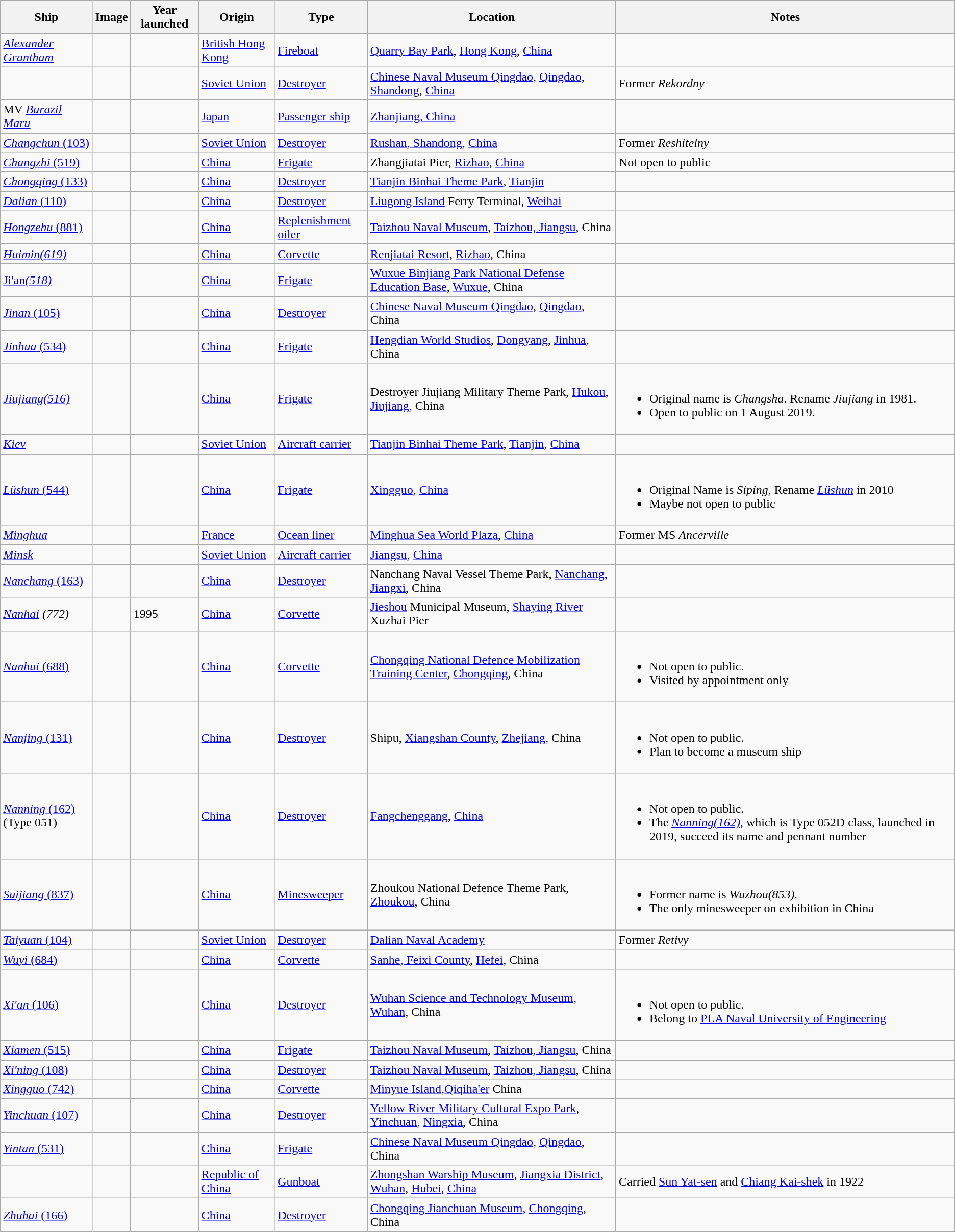<table class="wikitable sortable">
<tr>
<th>Ship</th>
<th>Image</th>
<th>Year launched</th>
<th>Origin</th>
<th>Type</th>
<th>Location</th>
<th>Notes</th>
</tr>
<tr>
<td data-sort-value=Alexander Grantham><a href='#'><em>Alexander Grantham</em></a></td>
<td></td>
<td></td>
<td> <a href='#'>British Hong Kong</a></td>
<td><a href='#'>Fireboat</a></td>
<td><a href='#'>Quarry Bay Park</a>, <a href='#'>Hong Kong</a>, <a href='#'>China</a><br></td>
<td></td>
</tr>
<tr>
<td data-sort-value=Anshan></td>
<td></td>
<td></td>
<td> <a href='#'>Soviet Union</a></td>
<td><a href='#'>Destroyer</a></td>
<td><a href='#'>Chinese Naval Museum Qingdao</a>, <a href='#'>Qingdao, Shandong</a>, <a href='#'>China</a><br></td>
<td>Former <em>Rekordny</em></td>
</tr>
<tr>
<td data-sort-value=Brasil Maru (1954)>MV <em><a href='#'>Burazil Maru</a></em></td>
<td></td>
<td></td>
<td> <a href='#'>Japan</a></td>
<td><a href='#'>Passenger ship</a></td>
<td><a href='#'>Zhanjiang, China</a><br></td>
<td></td>
</tr>
<tr>
<td data-sort-value=Changchun><a href='#'><em>Changchun</em> (103)</a></td>
<td></td>
<td></td>
<td> <a href='#'>Soviet Union</a></td>
<td><a href='#'>Destroyer</a></td>
<td><a href='#'>Rushan, Shandong</a>, <a href='#'>China</a><br></td>
<td>Former <em>Reshitelny</em></td>
</tr>
<tr>
<td><a href='#'><em>Changzhi</em> (519)</a></td>
<td></td>
<td></td>
<td> <a href='#'>China</a></td>
<td><a href='#'>Frigate</a></td>
<td>Zhangjiatai Pier, <a href='#'>Rizhao</a>, <a href='#'>China</a><br></td>
<td>Not open to public</td>
</tr>
<tr>
<td data-sort-value=Chongqing><a href='#'><em>Chongqing</em> (133)</a></td>
<td></td>
<td></td>
<td> <a href='#'>China</a></td>
<td><a href='#'>Destroyer</a></td>
<td><a href='#'>Tianjin Binhai Theme Park</a>, <a href='#'>Tianjin</a><br></td>
<td></td>
</tr>
<tr>
<td data-sort-value= Dalian><a href='#'><em>Dalian</em> (110)</a></td>
<td></td>
<td></td>
<td> <a href='#'>China</a></td>
<td><a href='#'>Destroyer</a></td>
<td><a href='#'>Liugong Island</a> Ferry Terminal, <a href='#'>Weihai</a><br></td>
<td></td>
</tr>
<tr>
<td data-sort-value=Hongzehu><a href='#'><em>Hongzehu</em> (881)</a></td>
<td></td>
<td></td>
<td> <a href='#'>China</a></td>
<td><a href='#'>Replenishment oiler</a></td>
<td><a href='#'>Taizhou Naval Museum</a>, <a href='#'>Taizhou, Jiangsu</a>, China</td>
<td></td>
</tr>
<tr>
<td><a href='#'><em>Huimin(619)</em></a></td>
<td></td>
<td></td>
<td> <a href='#'>China</a></td>
<td><a href='#'>Corvette</a></td>
<td><a href='#'>Renjiatai Resort</a>, <a href='#'>Rizhao</a>, China<br></td>
<td></td>
</tr>
<tr>
<td><a href='#'>Ji'an<em>(518)</em></a></td>
<td></td>
<td></td>
<td> <a href='#'>China</a></td>
<td><a href='#'>Frigate</a></td>
<td><a href='#'>Wuxue Binjiang Park National Defense Education Base</a>, <a href='#'>Wuxue</a>, China<br></td>
<td></td>
</tr>
<tr>
<td data-sort-value=Jinan><a href='#'><em>Jinan</em> (105)</a></td>
<td></td>
<td></td>
<td> <a href='#'>China</a></td>
<td><a href='#'>Destroyer</a></td>
<td><a href='#'>Chinese Naval Museum Qingdao</a>, <a href='#'>Qingdao</a>, China<br></td>
<td></td>
</tr>
<tr>
<td data-sort-value="Jinhua"><a href='#'><em>Jinhua</em> (534)</a></td>
<td></td>
<td></td>
<td> <a href='#'>China</a></td>
<td><a href='#'>Frigate</a></td>
<td><a href='#'>Hengdian World Studios</a>, <a href='#'>Dongyang</a>, <a href='#'>Jinhua</a>, China<br></td>
<td></td>
</tr>
<tr>
<td><a href='#'><em>Jiujiang(516)</em></a></td>
<td></td>
<td></td>
<td> <a href='#'>China</a></td>
<td><a href='#'>Frigate</a></td>
<td>Destroyer Jiujiang Military Theme Park, <a href='#'>Hukou</a>, <a href='#'>Jiujiang</a>, China<br></td>
<td><br><ul><li>Original name is <em>Changsha</em>. Rename <em>Jiujiang</em> in 1981.</li><li>Open to public on 1 August 2019.</li></ul></td>
</tr>
<tr>
<td data-sort-value=Kiev><a href='#'><em>Kiev</em></a></td>
<td></td>
<td></td>
<td> <a href='#'>Soviet Union</a></td>
<td><a href='#'>Aircraft carrier</a></td>
<td><a href='#'>Tianjin Binhai Theme Park</a>, <a href='#'>Tianjin</a>, <a href='#'>China</a><br></td>
<td></td>
</tr>
<tr>
<td><a href='#'><em>Lüshun</em> (544)</a></td>
<td></td>
<td></td>
<td> <a href='#'>China</a></td>
<td><a href='#'>Frigate</a></td>
<td><a href='#'>Xingguo</a>, <a href='#'>China</a><br></td>
<td><br><ul><li>Original Name is <em>Siping</em>, Rename <a href='#'><em>Lüshun</em></a> in 2010</li><li>Maybe not open to public</li></ul></td>
</tr>
<tr>
<td data-sort-value=Minghua><a href='#'><em>Minghua</em></a></td>
<td></td>
<td></td>
<td> <a href='#'>France</a></td>
<td><a href='#'>Ocean liner</a></td>
<td><a href='#'>Minghua Sea World Plaza</a>, <a href='#'>China</a><br></td>
<td>Former MS <em>Ancerville</em></td>
</tr>
<tr>
<td data-sort-value=Minsk><em><a href='#'>Minsk</a></em></td>
<td></td>
<td></td>
<td> <a href='#'>Soviet Union</a></td>
<td><a href='#'>Aircraft carrier</a></td>
<td><a href='#'>Jiangsu</a>, <a href='#'>China</a><br></td>
<td></td>
</tr>
<tr>
<td data-sort-value=Nanchang><a href='#'><em>Nanchang</em> (163)</a></td>
<td></td>
<td></td>
<td> <a href='#'>China</a></td>
<td><a href='#'>Destroyer</a></td>
<td>Nanchang Naval Vessel Theme Park, <a href='#'>Nanchang, Jiangxi</a>, China<br></td>
<td></td>
</tr>
<tr>
<td><em><a href='#'>Nanhai</a> (772)</em></td>
<td></td>
<td>1995</td>
<td><a href='#'>China</a></td>
<td><a href='#'>Corvette</a></td>
<td><a href='#'>Jieshou</a> Municipal Museum, <a href='#'>Shaying River</a> Xuzhai Pier </td>
<td></td>
</tr>
<tr>
<td data-sort-value="Nanhui"><a href='#'><em>Nanhui</em> (688)</a></td>
<td></td>
<td></td>
<td> <a href='#'>China</a></td>
<td><a href='#'>Corvette</a></td>
<td><a href='#'>Chongqing National Defence Mobilization Training Center</a>, <a href='#'>Chongqing</a>, China<br></td>
<td><br><ul><li>Not open to public.</li><li>Visited by appointment only</li></ul></td>
</tr>
<tr>
<td><a href='#'><em>Nanjing</em> (131)</a></td>
<td></td>
<td></td>
<td> <a href='#'>China</a></td>
<td><a href='#'>Destroyer</a></td>
<td>Shipu, <a href='#'>Xiangshan County</a>, <a href='#'>Zhejiang</a>, China<br></td>
<td><br><ul><li>Not open to public.</li><li>Plan to become a museum ship</li></ul></td>
</tr>
<tr>
<td><a href='#'><em>Nanning</em> (162)</a><br>(Type 051)</td>
<td></td>
<td></td>
<td> <a href='#'>China</a></td>
<td><a href='#'>Destroyer</a></td>
<td><a href='#'>Fangchenggang</a>, <a href='#'>China</a><br></td>
<td><br><ul><li>Not open to public.</li><li>The <em><a href='#'>Nanning(162)</a></em>, which is Type 052D class, launched in 2019, succeed its name and pennant number</li></ul></td>
</tr>
<tr>
<td><a href='#'><em>Suijiang</em> (837)</a></td>
<td></td>
<td></td>
<td> <a href='#'>China</a></td>
<td><a href='#'>Minesweeper</a></td>
<td>Zhoukou National Defence Theme Park, <a href='#'>Zhoukou</a>, China<br></td>
<td><br><ul><li>Former name is <em>Wuzhou(853).</em></li><li>The only minesweeper on exhibition in China</li></ul></td>
</tr>
<tr>
<td data-sort-value=Taiyuan><a href='#'><em>Taiyuan</em> (104)</a></td>
<td></td>
<td></td>
<td> <a href='#'>Soviet Union</a></td>
<td><a href='#'>Destroyer</a></td>
<td><a href='#'>Dalian Naval Academy</a><br></td>
<td>Former <em>Retivy</em></td>
</tr>
<tr>
<td data-sort-value="Wuyi"><a href='#'><em>Wuyi</em> (684)</a></td>
<td></td>
<td></td>
<td> <a href='#'>China</a></td>
<td><a href='#'>Corvette</a></td>
<td><a href='#'>Sanhe, Feixi County</a>, <a href='#'>Hefei</a>, China<br></td>
<td></td>
</tr>
<tr>
<td data-sort-value="Yingtan"><a href='#'><em>Xi'an</em> (106)</a></td>
<td></td>
<td></td>
<td> <a href='#'>China</a></td>
<td><a href='#'>Destroyer</a></td>
<td><a href='#'>Wuhan Science and Technology Museum</a>, <a href='#'>Wuhan</a>, China<br></td>
<td><br><ul><li>Not open to public.</li><li>Belong to <a href='#'>PLA Naval University of Engineering</a></li></ul></td>
</tr>
<tr>
<td data-sort-value=Xiamen><a href='#'><em>Xiamen</em> (515)</a></td>
<td></td>
<td></td>
<td> <a href='#'>China</a></td>
<td><a href='#'>Frigate</a></td>
<td><a href='#'>Taizhou Naval Museum</a>, <a href='#'>Taizhou, Jiangsu</a>, China<br></td>
<td></td>
</tr>
<tr>
<td data-sort-value=Xining><a href='#'><em>Xi'ning</em> (108)</a></td>
<td></td>
<td></td>
<td> <a href='#'>China</a></td>
<td><a href='#'>Destroyer</a></td>
<td><a href='#'>Taizhou Naval Museum</a>, <a href='#'>Taizhou, Jiangsu</a>, China<br></td>
<td></td>
</tr>
<tr>
<td data-sort-value="Xingguo"><a href='#'><em>Xingguo</em> (742)</a></td>
<td></td>
<td></td>
<td> <a href='#'>China</a></td>
<td><a href='#'>Corvette</a></td>
<td><a href='#'>Minyue Island</a>,<a href='#'>Qiqiha'er</a> China<br></td>
<td></td>
</tr>
<tr>
<td data-sort-value=Yinchuan><a href='#'><em>Yinchuan</em> (107)</a></td>
<td></td>
<td></td>
<td> <a href='#'>China</a></td>
<td><a href='#'>Destroyer</a></td>
<td><a href='#'>Yellow River Military Cultural Expo Park</a>, <a href='#'>Yinchuan</a>, <a href='#'>Ningxia</a>, China<br></td>
<td></td>
</tr>
<tr>
<td data-sort-value=Yingtan><a href='#'><em>Yintan</em> (531)</a></td>
<td></td>
<td></td>
<td> <a href='#'>China</a></td>
<td><a href='#'>Frigate</a></td>
<td><a href='#'>Chinese Naval Museum Qingdao</a>, <a href='#'>Qingdao</a>, China<br></td>
<td></td>
</tr>
<tr>
<td data-sort-value=Zhongshan></td>
<td></td>
<td></td>
<td> <a href='#'>Republic of China</a></td>
<td><a href='#'>Gunboat</a></td>
<td><a href='#'>Zhongshan Warship Museum</a>, <a href='#'>Jiangxia District</a>, <a href='#'>Wuhan</a>, <a href='#'>Hubei</a>, <a href='#'>China</a><br></td>
<td>Carried <a href='#'>Sun Yat-sen</a> and <a href='#'>Chiang Kai-shek</a> in 1922</td>
</tr>
<tr>
<td data-sort-value=Zhuhai><a href='#'><em>Zhuhai</em> (166)</a></td>
<td></td>
<td></td>
<td> <a href='#'>China</a></td>
<td><a href='#'>Destroyer</a></td>
<td><a href='#'>Chongqing Jianchuan Museum</a>, <a href='#'>Chongqing</a>, China<br></td>
<td></td>
</tr>
</table>
